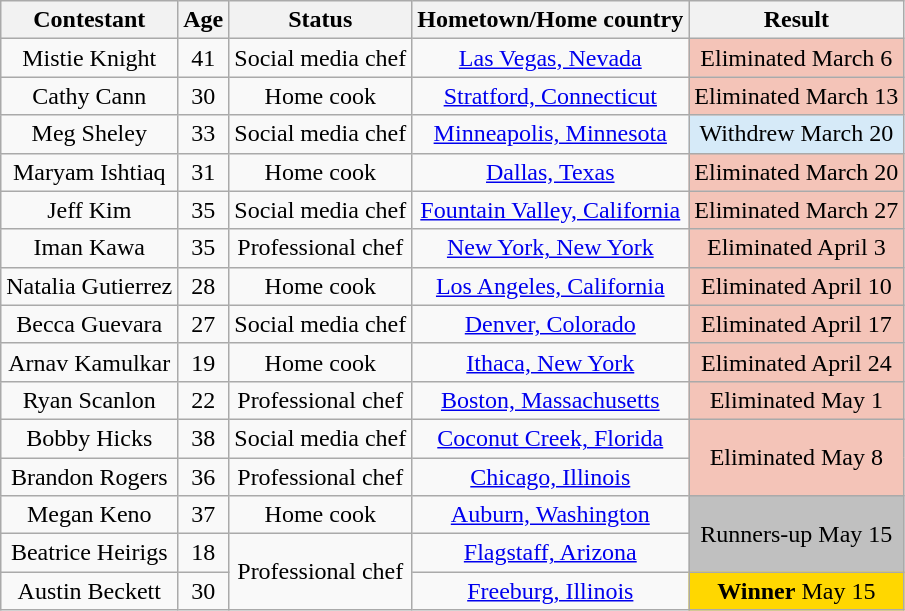<table class="wikitable sortable plainrowheaders" style="text-align:center">
<tr>
<th scope="col">Contestant</th>
<th scope="col">Age</th>
<th scope="col">Status</th>
<th scope="col">Hometown/Home country</th>
<th scope="col">Result</th>
</tr>
<tr>
<td>Mistie Knight</td>
<td>41</td>
<td>Social media chef</td>
<td><a href='#'>Las Vegas, Nevada</a></td>
<td style="background:#F4C4B8; text-align:center;">Eliminated March 6</td>
</tr>
<tr>
<td>Cathy Cann</td>
<td>30</td>
<td>Home cook</td>
<td><a href='#'>Stratford, Connecticut</a></td>
<td style="background:#F4C4B8; text-align:center;">Eliminated March 13</td>
</tr>
<tr>
<td>Meg Sheley</td>
<td>33</td>
<td>Social media chef</td>
<td><a href='#'>Minneapolis, Minnesota</a></td>
<td style="background:#D6EAF8; text-align:center;">Withdrew March 20</td>
</tr>
<tr>
<td>Maryam Ishtiaq</td>
<td>31</td>
<td>Home cook</td>
<td><a href='#'>Dallas, Texas</a></td>
<td style="background:#F4C4B8; text-align:center;">Eliminated March 20</td>
</tr>
<tr>
<td>Jeff Kim</td>
<td>35</td>
<td>Social media chef</td>
<td><a href='#'>Fountain Valley, California</a></td>
<td style="background:#F4C4B8; text-align:center;">Eliminated March 27</td>
</tr>
<tr>
<td>Iman Kawa</td>
<td>35</td>
<td>Professional chef</td>
<td><a href='#'>New York, New York</a></td>
<td style="background:#F4C4B8; text-align:center;">Eliminated April 3</td>
</tr>
<tr>
<td>Natalia Gutierrez</td>
<td>28</td>
<td>Home cook</td>
<td><a href='#'>Los Angeles, California</a></td>
<td style="background:#F4C4B8; text-align:center;">Eliminated April 10</td>
</tr>
<tr>
<td>Becca Guevara</td>
<td>27</td>
<td>Social media chef</td>
<td><a href='#'>Denver, Colorado</a></td>
<td style="background:#F4C4B8; text-align:center;">Eliminated April 17</td>
</tr>
<tr>
<td>Arnav Kamulkar</td>
<td>19</td>
<td>Home cook</td>
<td><a href='#'>Ithaca, New York</a></td>
<td style="background:#F4C4B8; text-align:center;">Eliminated April 24</td>
</tr>
<tr>
<td>Ryan Scanlon</td>
<td>22</td>
<td>Professional chef</td>
<td><a href='#'>Boston, Massachusetts</a></td>
<td style="background:#F4C4B8; text-align:center;">Eliminated May 1</td>
</tr>
<tr>
<td>Bobby Hicks</td>
<td>38</td>
<td>Social media chef</td>
<td><a href='#'>Coconut Creek, Florida</a></td>
<td rowspan="2" style="background:#F4C4B8; text-align:center;">Eliminated May 8</td>
</tr>
<tr>
<td>Brandon Rogers</td>
<td>36</td>
<td>Professional chef</td>
<td><a href='#'>Chicago, Illinois</a></td>
</tr>
<tr>
<td>Megan Keno</td>
<td>37</td>
<td>Home cook</td>
<td><a href='#'>Auburn, Washington</a></td>
<td rowspan="2" style="background:silver; text-align:center;">Runners-up May 15</td>
</tr>
<tr>
<td>Beatrice Heirigs</td>
<td>18</td>
<td rowspan="2">Professional chef</td>
<td><a href='#'>Flagstaff, Arizona</a></td>
</tr>
<tr>
<td>Austin Beckett</td>
<td>30</td>
<td><a href='#'>Freeburg, Illinois</a></td>
<td style="background:gold; text-align:center;"><strong>Winner</strong> May 15</td>
</tr>
</table>
